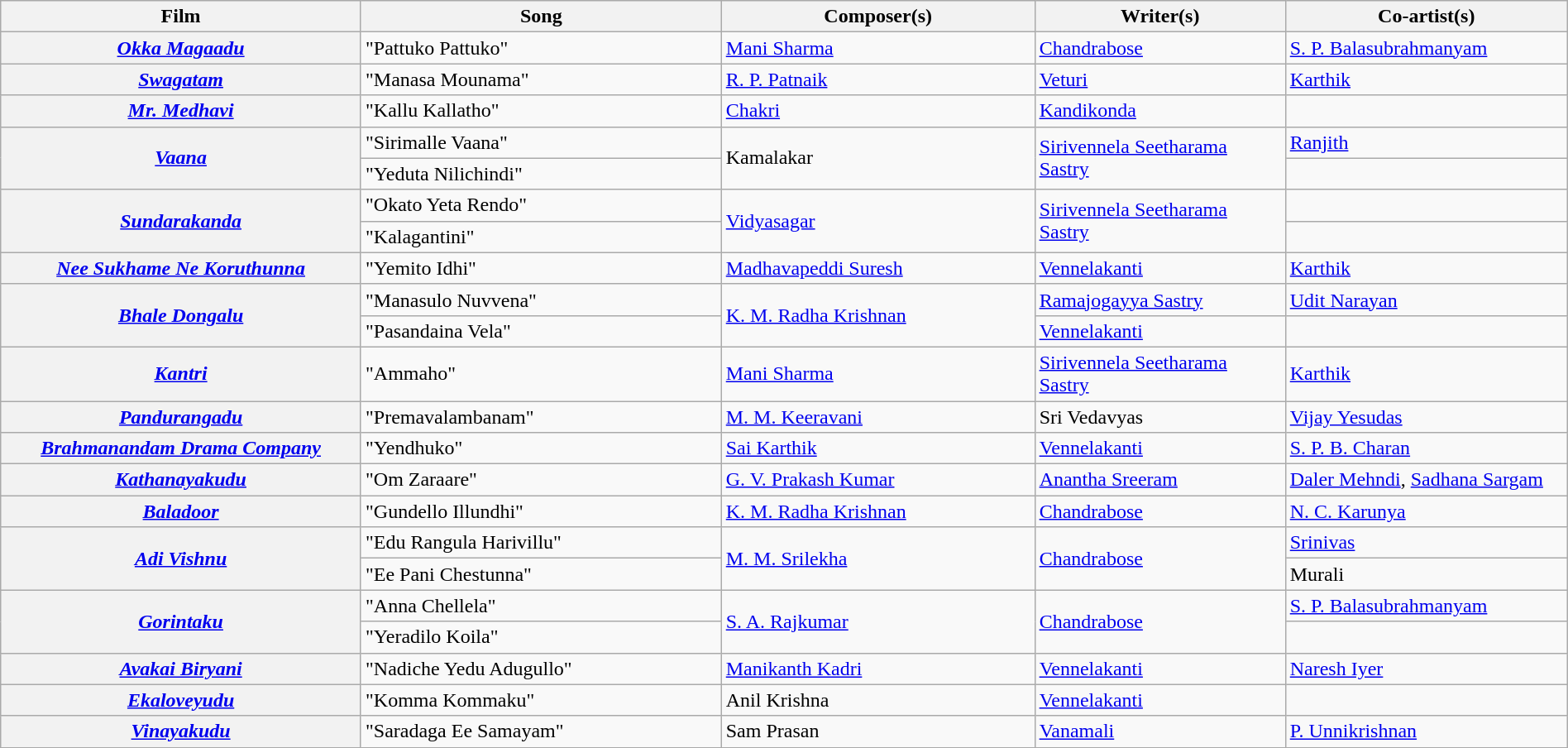<table class="wikitable plainrowheaders" width="100%" textcolor:#000;">
<tr>
<th scope="col" width=23%><strong>Film</strong></th>
<th scope="col" width=23%><strong>Song</strong></th>
<th scope="col" width=20%><strong>Composer(s)</strong></th>
<th scope="col" width=16%><strong>Writer(s)</strong></th>
<th scope="col" width=18%><strong>Co-artist(s)</strong></th>
</tr>
<tr>
<th><em><a href='#'>Okka Magaadu</a></em></th>
<td>"Pattuko Pattuko"</td>
<td><a href='#'>Mani Sharma</a></td>
<td><a href='#'>Chandrabose</a></td>
<td><a href='#'>S. P. Balasubrahmanyam</a></td>
</tr>
<tr>
<th><em><a href='#'>Swagatam</a></em></th>
<td>"Manasa Mounama"</td>
<td><a href='#'>R. P. Patnaik</a></td>
<td><a href='#'>Veturi</a></td>
<td><a href='#'>Karthik</a></td>
</tr>
<tr>
<th><em><a href='#'>Mr. Medhavi</a></em></th>
<td>"Kallu Kallatho"</td>
<td><a href='#'>Chakri</a></td>
<td><a href='#'>Kandikonda</a></td>
<td></td>
</tr>
<tr>
<th rowspan="2"><em><a href='#'>Vaana</a></em></th>
<td>"Sirimalle Vaana"</td>
<td rowspan="2">Kamalakar</td>
<td rowspan="2"><a href='#'>Sirivennela Seetharama Sastry</a></td>
<td><a href='#'>Ranjith</a></td>
</tr>
<tr>
<td>"Yeduta Nilichindi"</td>
<td></td>
</tr>
<tr>
<th rowspan="2"><em><a href='#'>Sundarakanda</a></em></th>
<td>"Okato Yeta Rendo"</td>
<td rowspan="2"><a href='#'>Vidyasagar</a></td>
<td rowspan="2"><a href='#'>Sirivennela Seetharama Sastry</a></td>
<td></td>
</tr>
<tr>
<td>"Kalagantini"</td>
<td></td>
</tr>
<tr>
<th><em><a href='#'>Nee Sukhame Ne Koruthunna</a></em></th>
<td>"Yemito Idhi"</td>
<td><a href='#'>Madhavapeddi Suresh</a></td>
<td><a href='#'>Vennelakanti</a></td>
<td><a href='#'>Karthik</a></td>
</tr>
<tr>
<th rowspan="2"><em><a href='#'>Bhale Dongalu</a></em></th>
<td>"Manasulo Nuvvena"</td>
<td rowspan="2"><a href='#'>K. M. Radha Krishnan</a></td>
<td><a href='#'>Ramajogayya Sastry</a></td>
<td><a href='#'>Udit Narayan</a></td>
</tr>
<tr>
<td>"Pasandaina Vela"</td>
<td><a href='#'>Vennelakanti</a></td>
<td></td>
</tr>
<tr>
<th><em><a href='#'>Kantri</a></em></th>
<td>"Ammaho"</td>
<td><a href='#'>Mani Sharma</a></td>
<td><a href='#'>Sirivennela Seetharama Sastry</a></td>
<td><a href='#'>Karthik</a></td>
</tr>
<tr>
<th><em><a href='#'>Pandurangadu</a></em></th>
<td>"Premavalambanam"</td>
<td><a href='#'>M. M. Keeravani</a></td>
<td>Sri Vedavyas</td>
<td><a href='#'>Vijay Yesudas</a></td>
</tr>
<tr>
<th><em><a href='#'>Brahmanandam Drama Company</a></em></th>
<td>"Yendhuko"</td>
<td><a href='#'>Sai Karthik</a></td>
<td><a href='#'>Vennelakanti</a></td>
<td><a href='#'>S. P. B. Charan</a></td>
</tr>
<tr>
<th><em><a href='#'>Kathanayakudu</a></em></th>
<td>"Om Zaraare"</td>
<td><a href='#'>G. V. Prakash Kumar</a></td>
<td><a href='#'>Anantha Sreeram</a></td>
<td><a href='#'>Daler Mehndi</a>, <a href='#'>Sadhana Sargam</a></td>
</tr>
<tr>
<th><em><a href='#'>Baladoor</a></em></th>
<td>"Gundello Illundhi"</td>
<td><a href='#'>K. M. Radha Krishnan</a></td>
<td><a href='#'>Chandrabose</a></td>
<td><a href='#'>N. C. Karunya</a></td>
</tr>
<tr>
<th rowspan="2"><em><a href='#'>Adi Vishnu</a></em></th>
<td>"Edu Rangula Harivillu"</td>
<td rowspan="2"><a href='#'>M. M. Srilekha</a></td>
<td rowspan="2"><a href='#'>Chandrabose</a></td>
<td><a href='#'>Srinivas</a></td>
</tr>
<tr>
<td>"Ee Pani Chestunna"</td>
<td>Murali</td>
</tr>
<tr>
<th rowspan="2"><em><a href='#'>Gorintaku</a></em></th>
<td>"Anna Chellela"</td>
<td rowspan="2"><a href='#'>S. A. Rajkumar</a></td>
<td rowspan="2"><a href='#'>Chandrabose</a></td>
<td><a href='#'>S. P. Balasubrahmanyam</a></td>
</tr>
<tr>
<td>"Yeradilo Koila"</td>
<td></td>
</tr>
<tr>
<th><em><a href='#'>Avakai Biryani</a></em></th>
<td>"Nadiche Yedu Adugullo"</td>
<td><a href='#'>Manikanth Kadri</a></td>
<td><a href='#'>Vennelakanti</a></td>
<td><a href='#'>Naresh Iyer</a></td>
</tr>
<tr>
<th><em><a href='#'>Ekaloveyudu</a></em></th>
<td>"Komma Kommaku"</td>
<td>Anil Krishna</td>
<td><a href='#'>Vennelakanti</a></td>
<td></td>
</tr>
<tr>
<th><em><a href='#'>Vinayakudu</a></em></th>
<td>"Saradaga Ee Samayam"</td>
<td>Sam Prasan</td>
<td><a href='#'>Vanamali</a></td>
<td><a href='#'>P. Unnikrishnan</a></td>
</tr>
<tr>
</tr>
</table>
